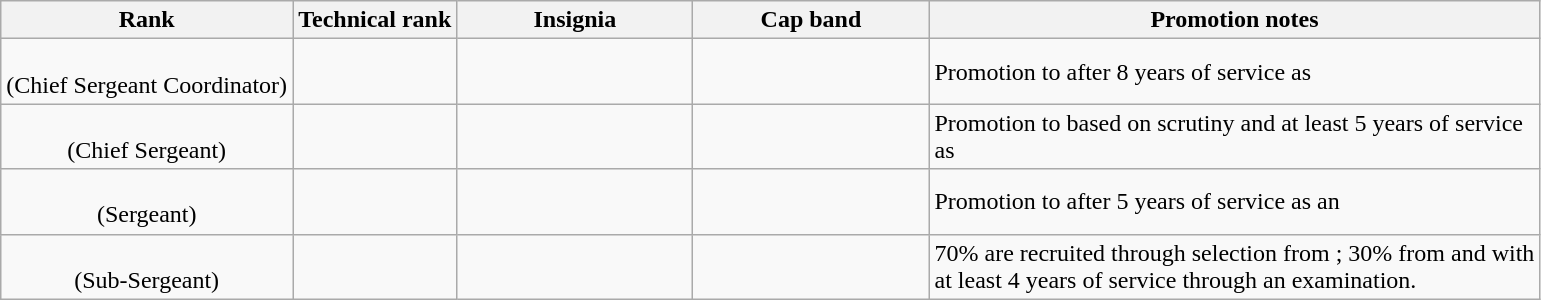<table class="wikitable" style="text-align:center;">
<tr>
<th>Rank</th>
<th>Technical rank</th>
<th width="150px">Insignia</th>
<th width="150px">Cap band</th>
<th width="400px">Promotion notes</th>
</tr>
<tr>
<td><br>(Chief Sergeant Coordinator)</td>
<td></td>
<td></td>
<td></td>
<td style="text-align:left;">Promotion to  after 8 years of service as </td>
</tr>
<tr>
<td><br>(Chief Sergeant)</td>
<td></td>
<td></td>
<td></td>
<td style="text-align:left;">Promotion to  based on scrutiny and at least 5 years of service as </td>
</tr>
<tr>
<td><br>(Sergeant)</td>
<td></td>
<td></td>
<td></td>
<td style="text-align:left;">Promotion to  after 5 years of service as an </td>
</tr>
<tr>
<td><br>(Sub-Sergeant)</td>
<td></td>
<td></td>
<td></td>
<td style="text-align:left;">70% are recruited through selection from ; 30% from  and  with at least 4 years of service through an examination.</td>
</tr>
</table>
